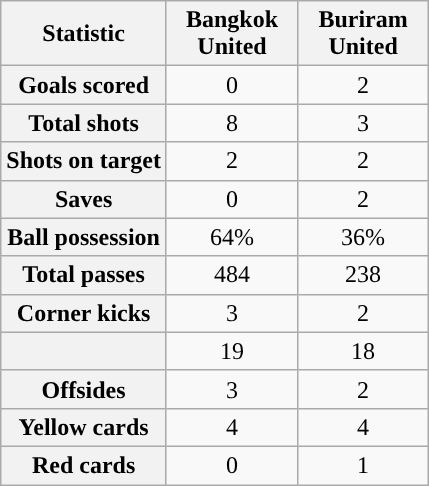<table class="wikitable plainrowheaders" style="text-align:center">
<tr>
<th scope="col">Statistic</th>
<th scope="col" style="width:80px">Bangkok United</th>
<th scope="col" style="width:80px">Buriram United</th>
</tr>
<tr>
<th scope=row>Goals scored</th>
<td>0</td>
<td>2</td>
</tr>
<tr>
<th scope=row>Total shots</th>
<td>8</td>
<td>3</td>
</tr>
<tr>
<th scope=row>Shots on target</th>
<td>2</td>
<td>2</td>
</tr>
<tr>
<th scope=row>Saves</th>
<td>0</td>
<td>2</td>
</tr>
<tr>
<th scope=row>Ball possession</th>
<td>64%</td>
<td>36%</td>
</tr>
<tr>
<th scope=row>Total passes</th>
<td>484</td>
<td>238</td>
</tr>
<tr>
<th scope=row>Corner kicks</th>
<td>3</td>
<td>2</td>
</tr>
<tr>
<th scope=row></th>
<td>19</td>
<td>18</td>
</tr>
<tr>
<th scope=row>Offsides</th>
<td>3</td>
<td>2</td>
</tr>
<tr>
<th scope=row>Yellow cards</th>
<td>4</td>
<td>4</td>
</tr>
<tr>
<th scope=row>Red cards</th>
<td>0</td>
<td>1</td>
</tr>
</table>
